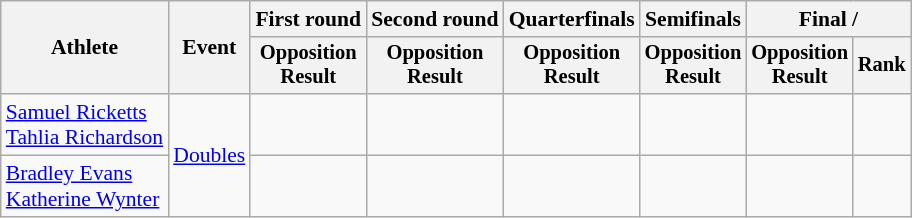<table class=wikitable style=font-size:90%;text-align:center>
<tr>
<th rowspan=2>Athlete</th>
<th rowspan=2>Event</th>
<th>First round</th>
<th>Second round</th>
<th>Quarterfinals</th>
<th>Semifinals</th>
<th colspan=2>Final / </th>
</tr>
<tr style=font-size:95%>
<th>Opposition<br>Result</th>
<th>Opposition<br>Result</th>
<th>Opposition<br>Result</th>
<th>Opposition<br>Result</th>
<th>Opposition<br>Result</th>
<th>Rank</th>
</tr>
<tr>
<td align=left><a href='#'>Samuel Ricketts</a><br><a href='#'>Tahlia Richardson</a></td>
<td align=left rowspan=2><a href='#'>Doubles</a></td>
<td></td>
<td></td>
<td></td>
<td></td>
<td></td>
<td></td>
</tr>
<tr>
<td align=left><a href='#'>Bradley Evans</a><br><a href='#'>Katherine Wynter</a></td>
<td><br></td>
<td></td>
<td></td>
<td></td>
<td></td>
<td></td>
</tr>
</table>
